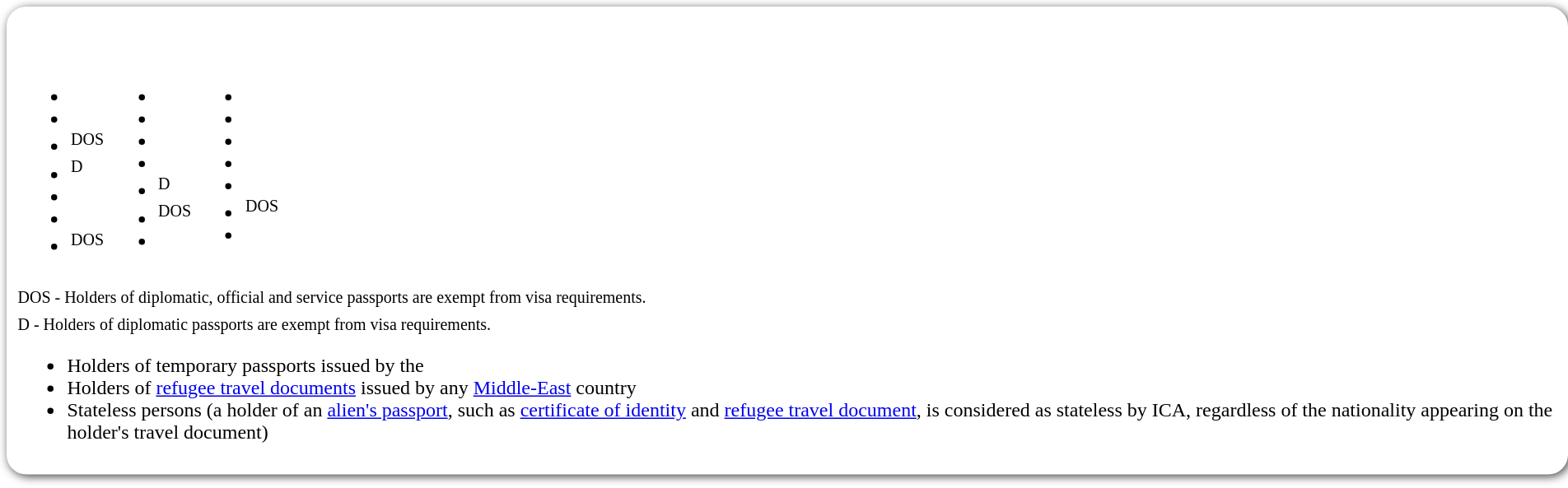<table style=" border-radius:1em; box-shadow: 0.1em 0.1em 0.5em rgba(0,0,0,0.75); background-color: white; border: 1px solid white; padding: 5px;">
<tr style="vertical-align:top;">
<td><br><table>
<tr>
<td><br><ul><li></li><li></li><li><sup>DOS</sup></li><li><sup>D</sup></li><li></li><li></li><li><sup>DOS</sup></li></ul></td>
<td valign="top"><br><ul><li></li><li></li><li></li><li></li><li><sup>D</sup></li><li><sup>DOS</sup></li><li></li></ul></td>
<td valign="top"><br><ul><li></li><li></li><li></li><li></li><li></li><li><sup>DOS</sup></li><li></li></ul></td>
<td></td>
</tr>
</table>
<sub>DOS - Holders of diplomatic, official and service passports are exempt from visa requirements.</sub><br>
<sub>D - Holders of diplomatic passports are exempt from visa requirements.</sub><ul><li>Holders of temporary passports issued by the </li><li>Holders of <a href='#'>refugee travel documents</a> issued by any <a href='#'>Middle-East</a> country</li><li>Stateless persons (a holder of an <a href='#'>alien's passport</a>, such as <a href='#'>certificate of identity</a> and <a href='#'>refugee travel document</a>, is considered as stateless by ICA, regardless of the nationality appearing on the holder's travel document)</li></ul></td>
</tr>
</table>
